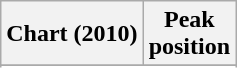<table class="wikitable sortable">
<tr>
<th align="left">Chart (2010)</th>
<th align="center">Peak<br>position</th>
</tr>
<tr>
</tr>
<tr>
</tr>
<tr>
</tr>
<tr>
</tr>
<tr>
</tr>
</table>
